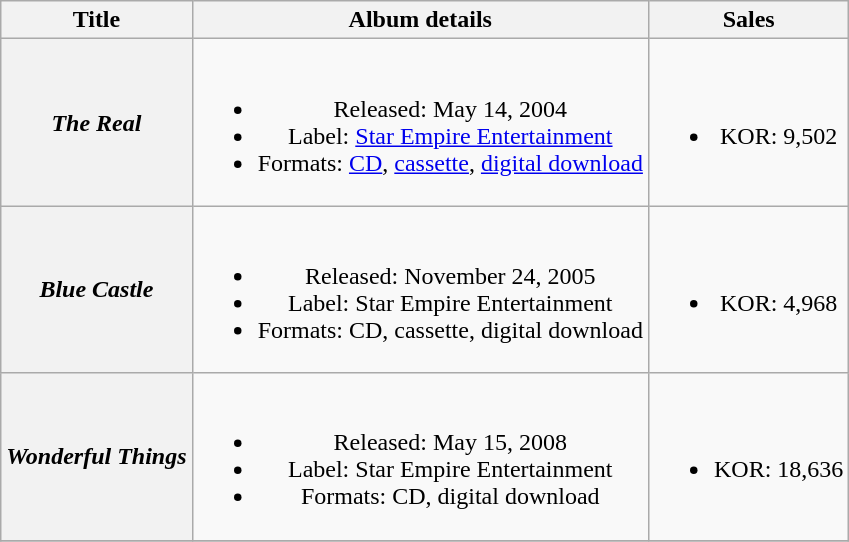<table class="wikitable plainrowheaders" style="text-align:center;">
<tr>
<th scope="col">Title</th>
<th scope="col">Album details</th>
<th>Sales</th>
</tr>
<tr>
<th scope="row"><em>The Real</em></th>
<td><br><ul><li>Released: May 14, 2004</li><li>Label: <a href='#'>Star Empire Entertainment</a></li><li>Formats: <a href='#'>CD</a>, <a href='#'>cassette</a>, <a href='#'>digital download</a></li></ul></td>
<td><br><ul><li>KOR: 9,502</li></ul></td>
</tr>
<tr>
<th scope="row"><em>Blue Castle</em></th>
<td><br><ul><li>Released: November 24, 2005</li><li>Label: Star Empire Entertainment</li><li>Formats: CD, cassette, digital download</li></ul></td>
<td><br><ul><li>KOR: 4,968</li></ul></td>
</tr>
<tr>
<th scope="row"><em>Wonderful Things</em></th>
<td><br><ul><li>Released: May 15, 2008</li><li>Label: Star Empire Entertainment</li><li>Formats: CD, digital download</li></ul></td>
<td><br><ul><li>KOR: 18,636</li></ul></td>
</tr>
<tr>
</tr>
</table>
